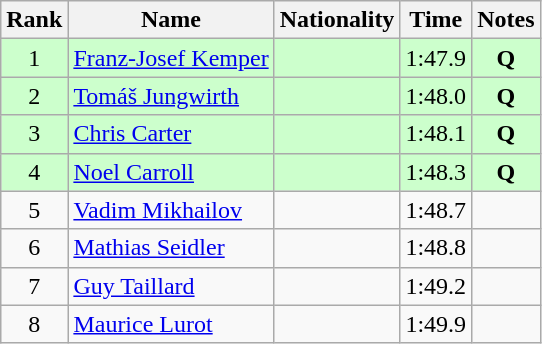<table class="wikitable sortable" style="text-align:center">
<tr>
<th>Rank</th>
<th>Name</th>
<th>Nationality</th>
<th>Time</th>
<th>Notes</th>
</tr>
<tr bgcolor=ccffcc>
<td>1</td>
<td align=left><a href='#'>Franz-Josef Kemper</a></td>
<td align=left></td>
<td>1:47.9</td>
<td><strong>Q</strong></td>
</tr>
<tr bgcolor=ccffcc>
<td>2</td>
<td align=left><a href='#'>Tomáš Jungwirth</a></td>
<td align=left></td>
<td>1:48.0</td>
<td><strong>Q</strong></td>
</tr>
<tr bgcolor=ccffcc>
<td>3</td>
<td align=left><a href='#'>Chris Carter</a></td>
<td align=left></td>
<td>1:48.1</td>
<td><strong>Q</strong></td>
</tr>
<tr bgcolor=ccffcc>
<td>4</td>
<td align=left><a href='#'>Noel Carroll</a></td>
<td align=left></td>
<td>1:48.3</td>
<td><strong>Q</strong></td>
</tr>
<tr>
<td>5</td>
<td align=left><a href='#'>Vadim Mikhailov</a></td>
<td align=left></td>
<td>1:48.7</td>
<td></td>
</tr>
<tr>
<td>6</td>
<td align=left><a href='#'>Mathias Seidler</a></td>
<td align=left></td>
<td>1:48.8</td>
<td></td>
</tr>
<tr>
<td>7</td>
<td align=left><a href='#'>Guy Taillard</a></td>
<td align=left></td>
<td>1:49.2</td>
<td></td>
</tr>
<tr>
<td>8</td>
<td align=left><a href='#'>Maurice Lurot</a></td>
<td align=left></td>
<td>1:49.9</td>
<td></td>
</tr>
</table>
